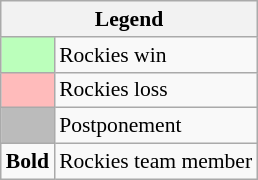<table class="wikitable" style="font-size:90%">
<tr>
<th colspan="2">Legend</th>
</tr>
<tr>
<td bgcolor="#bbffbb"> </td>
<td>Rockies win</td>
</tr>
<tr>
<td bgcolor="#ffbbbb"> </td>
<td>Rockies loss</td>
</tr>
<tr>
<td bgcolor="#bbbbbb"> </td>
<td>Postponement</td>
</tr>
<tr>
<td><strong>Bold</strong></td>
<td>Rockies team member</td>
</tr>
</table>
